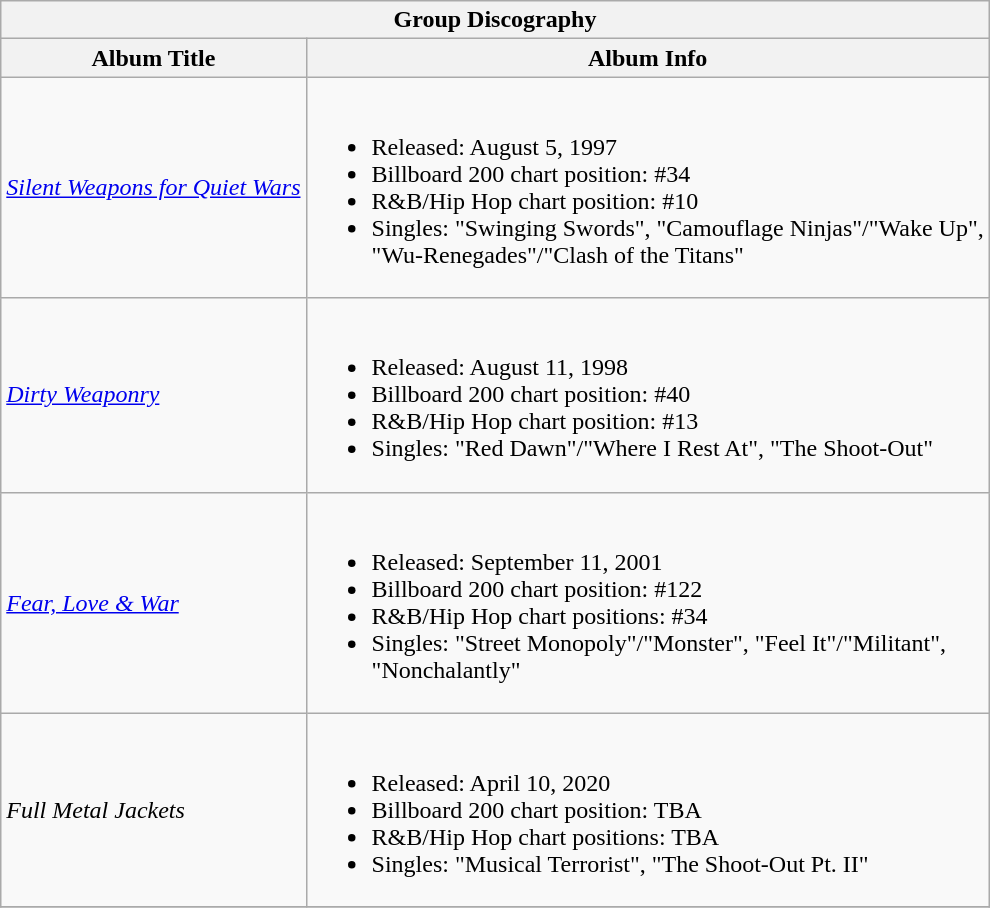<table class="wikitable">
<tr>
<th colspan=2>Group Discography</th>
</tr>
<tr>
<th>Album Title</th>
<th>Album Info</th>
</tr>
<tr>
<td><em><a href='#'>Silent Weapons for Quiet Wars</a></em></td>
<td><br><ul><li>Released: August 5, 1997</li><li>Billboard 200 chart position: #34</li><li>R&B/Hip Hop chart position: #10</li><li>Singles: "Swinging Swords", "Camouflage Ninjas"/"Wake Up",<br>"Wu-Renegades"/"Clash of the Titans"</li></ul></td>
</tr>
<tr>
<td><em><a href='#'>Dirty Weaponry</a></em></td>
<td><br><ul><li>Released: August 11, 1998</li><li>Billboard 200 chart position: #40</li><li>R&B/Hip Hop chart position: #13</li><li>Singles: "Red Dawn"/"Where I Rest At", "The Shoot-Out"</li></ul></td>
</tr>
<tr>
<td><em><a href='#'>Fear, Love & War</a></em></td>
<td><br><ul><li>Released: September 11, 2001</li><li>Billboard 200 chart position: #122</li><li>R&B/Hip Hop chart positions: #34</li><li>Singles: "Street Monopoly"/"Monster", "Feel It"/"Militant",<br>"Nonchalantly"</li></ul></td>
</tr>
<tr>
<td><em>Full Metal Jackets</em></td>
<td><br><ul><li>Released: April 10, 2020</li><li>Billboard 200 chart position: TBA</li><li>R&B/Hip Hop chart positions: TBA</li><li>Singles: "Musical Terrorist", "The Shoot-Out Pt. II"</li></ul></td>
</tr>
<tr>
</tr>
</table>
